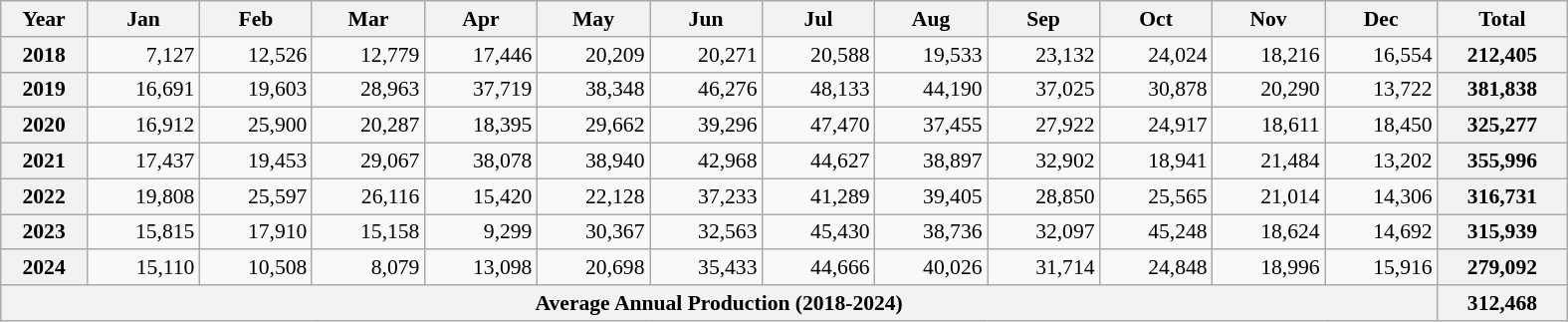<table class=wikitable style="text-align:right; font-size:0.9em; width:1050px;">
<tr>
<th>Year</th>
<th>Jan</th>
<th>Feb</th>
<th>Mar</th>
<th>Apr</th>
<th>May</th>
<th>Jun</th>
<th>Jul</th>
<th>Aug</th>
<th>Sep</th>
<th>Oct</th>
<th>Nov</th>
<th>Dec</th>
<th>Total</th>
</tr>
<tr>
<th>2018</th>
<td>7,127</td>
<td>12,526</td>
<td>12,779</td>
<td>17,446</td>
<td>20,209</td>
<td>20,271</td>
<td>20,588</td>
<td>19,533</td>
<td>23,132</td>
<td>24,024</td>
<td>18,216</td>
<td>16,554</td>
<th>212,405</th>
</tr>
<tr>
<th>2019</th>
<td>16,691</td>
<td>19,603</td>
<td>28,963</td>
<td>37,719</td>
<td>38,348</td>
<td>46,276</td>
<td>48,133</td>
<td>44,190</td>
<td>37,025</td>
<td>30,878</td>
<td>20,290</td>
<td>13,722</td>
<th>381,838</th>
</tr>
<tr>
<th>2020</th>
<td>16,912</td>
<td>25,900</td>
<td>20,287</td>
<td>18,395</td>
<td>29,662</td>
<td>39,296</td>
<td>47,470</td>
<td>37,455</td>
<td>27,922</td>
<td>24,917</td>
<td>18,611</td>
<td>18,450</td>
<th>325,277</th>
</tr>
<tr>
<th>2021</th>
<td>17,437</td>
<td>19,453</td>
<td>29,067</td>
<td>38,078</td>
<td>38,940</td>
<td>42,968</td>
<td>44,627</td>
<td>38,897</td>
<td>32,902</td>
<td>18,941</td>
<td>21,484</td>
<td>13,202</td>
<th>355,996</th>
</tr>
<tr>
<th>2022</th>
<td>19,808</td>
<td>25,597</td>
<td>26,116</td>
<td>15,420</td>
<td>22,128</td>
<td>37,233</td>
<td>41,289</td>
<td>39,405</td>
<td>28,850</td>
<td>25,565</td>
<td>21,014</td>
<td>14,306</td>
<th>316,731</th>
</tr>
<tr>
<th>2023</th>
<td>15,815</td>
<td>17,910</td>
<td>15,158</td>
<td>9,299</td>
<td>30,367</td>
<td>32,563</td>
<td>45,430</td>
<td>38,736</td>
<td>32,097</td>
<td>45,248</td>
<td>18,624</td>
<td>14,692</td>
<th>315,939</th>
</tr>
<tr>
<th>2024</th>
<td>15,110</td>
<td>10,508</td>
<td>8,079</td>
<td>13,098</td>
<td>20,698</td>
<td>35,433</td>
<td>44,666</td>
<td>40,026</td>
<td>31,714</td>
<td>24,848</td>
<td>18,996</td>
<td>15,916</td>
<th>279,092</th>
</tr>
<tr>
<th colspan=13>Average Annual Production (2018-2024)</th>
<th>312,468</th>
</tr>
</table>
